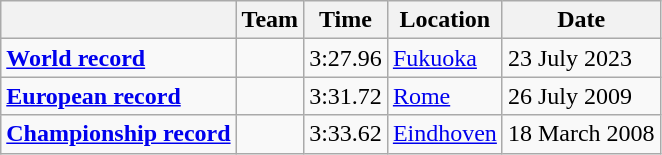<table class=wikitable>
<tr>
<th></th>
<th>Team</th>
<th>Time</th>
<th>Location</th>
<th>Date</th>
</tr>
<tr>
<td><strong><a href='#'>World record</a></strong></td>
<td></td>
<td>3:27.96</td>
<td><a href='#'>Fukuoka</a></td>
<td>23 July 2023</td>
</tr>
<tr>
<td><strong><a href='#'>European record</a></strong></td>
<td></td>
<td>3:31.72</td>
<td><a href='#'>Rome</a></td>
<td>26 July 2009</td>
</tr>
<tr>
<td><strong><a href='#'>Championship record</a></strong></td>
<td></td>
<td>3:33.62</td>
<td><a href='#'>Eindhoven</a></td>
<td>18 March 2008</td>
</tr>
</table>
